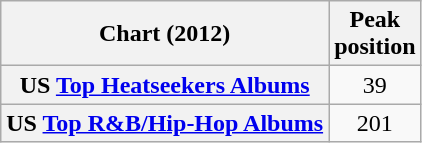<table class="wikitable sortable plainrowheaders">
<tr>
<th>Chart (2012)</th>
<th>Peak<br>position</th>
</tr>
<tr>
<th scope="row">US <a href='#'>Top Heatseekers Albums</a></th>
<td style="text-align:center;">39</td>
</tr>
<tr>
<th scope="row">US <a href='#'>Top R&B/Hip-Hop Albums</a></th>
<td style="text-align:center;">201</td>
</tr>
</table>
